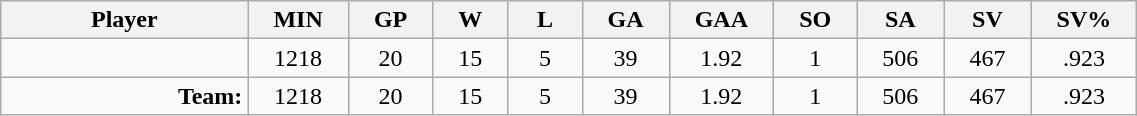<table class="wikitable sortable" width="60%">
<tr>
<th bgcolor="#DDDDFF" width="10%">Player</th>
<th width="3%" bgcolor="#DDDDFF" title="Minutes played">MIN</th>
<th width="3%" bgcolor="#DDDDFF" title="Games played in">GP</th>
<th width="3%" bgcolor="#DDDDFF" title="Games played in">W</th>
<th width="3%" bgcolor="#DDDDFF"title="Games played in">L</th>
<th width="3%" bgcolor="#DDDDFF" title="Goals against">GA</th>
<th width="3%" bgcolor="#DDDDFF" title="Goals against average">GAA</th>
<th width="3%" bgcolor="#DDDDFF" title="Shut-outs">SO</th>
<th width="3%" bgcolor="#DDDDFF" title="Shots against">SA</th>
<th width="3%" bgcolor="#DDDDFF" title="Shots saved">SV</th>
<th width="3%" bgcolor="#DDDDFF" title="Save percentage">SV%</th>
</tr>
<tr align="center">
<td align="right"></td>
<td>1218</td>
<td>20</td>
<td>15</td>
<td>5</td>
<td>39</td>
<td>1.92</td>
<td>1</td>
<td>506</td>
<td>467</td>
<td>.923</td>
</tr>
<tr align="center">
<td align="right"><strong>Team:</strong></td>
<td>1218</td>
<td>20</td>
<td>15</td>
<td>5</td>
<td>39</td>
<td>1.92</td>
<td>1</td>
<td>506</td>
<td>467</td>
<td>.923</td>
</tr>
</table>
